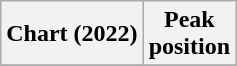<table class="wikitable plainrowheaders" style="text-align:center">
<tr>
<th scope="col">Chart (2022)</th>
<th scope="col">Peak<br>position</th>
</tr>
<tr>
</tr>
</table>
